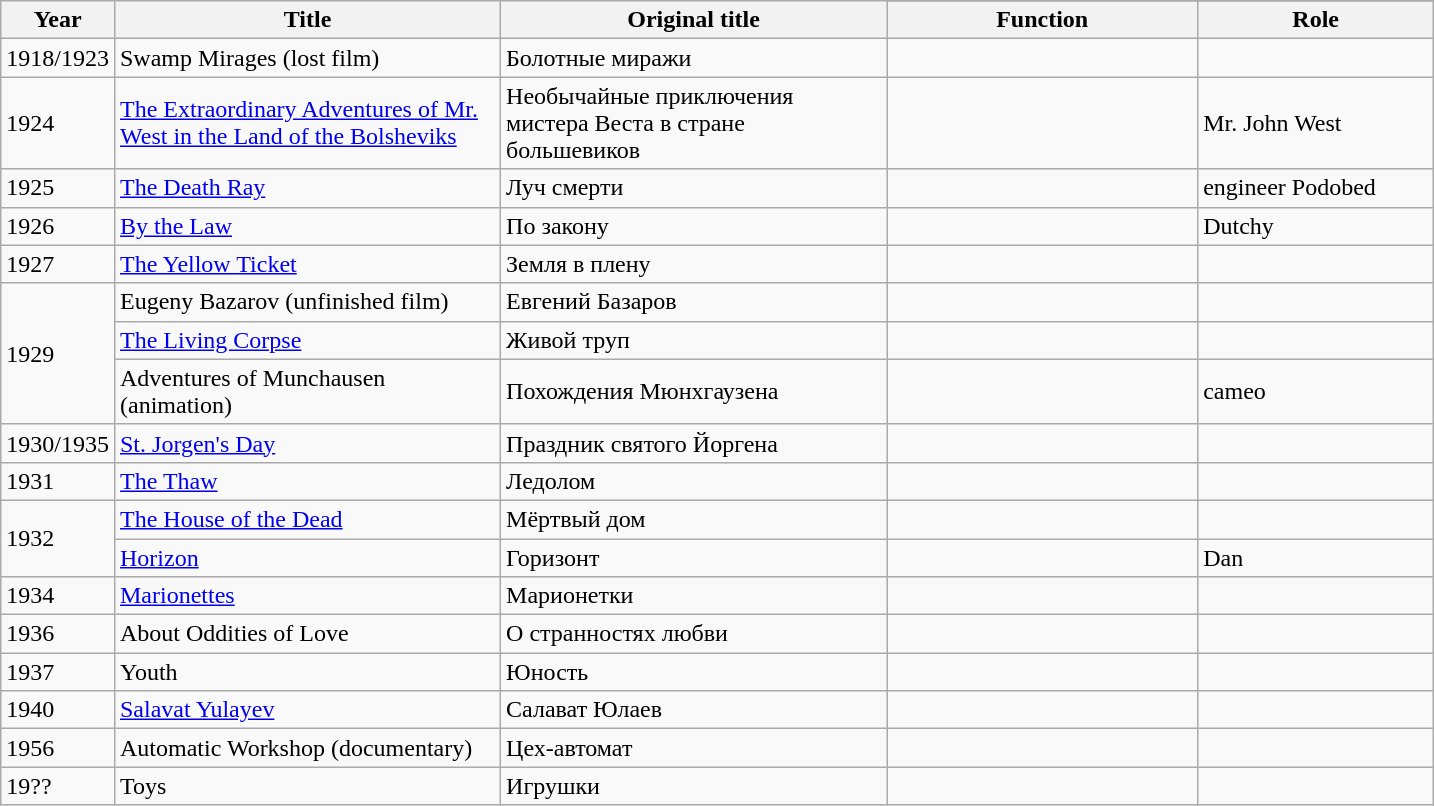<table class="wikitable" style="margin-right: 0;">
<tr>
<th rowspan="2" width="33">Year</th>
<th rowspan="2" width="250">Title</th>
<th rowspan="2" width="250">Original title</th>
</tr>
<tr>
<th width="200">Function</th>
<th width="150">Role</th>
</tr>
<tr>
<td>1918/1923</td>
<td>Swamp Mirages (lost film)</td>
<td>Болотные миражи</td>
<td></td>
<td></td>
</tr>
<tr>
<td>1924</td>
<td><a href='#'>The Extraordinary Adventures of Mr. West in the Land of the Bolsheviks</a></td>
<td>Необычайные приключения мистера Веста в стране большевиков</td>
<td></td>
<td>Mr. John West</td>
</tr>
<tr>
<td>1925</td>
<td><a href='#'>The Death Ray</a></td>
<td>Луч смерти</td>
<td></td>
<td>engineer Podobed</td>
</tr>
<tr>
<td>1926</td>
<td><a href='#'>By the Law</a></td>
<td>По закону</td>
<td></td>
<td>Dutchy</td>
</tr>
<tr>
<td>1927</td>
<td><a href='#'>The Yellow Ticket</a></td>
<td>Земля в плену</td>
<td></td>
<td></td>
</tr>
<tr>
<td rowspan="3">1929</td>
<td>Eugeny Bazarov (unfinished film)</td>
<td>Евгений Базаров</td>
<td></td>
<td></td>
</tr>
<tr>
<td><a href='#'>The Living Corpse</a></td>
<td>Живой труп</td>
<td></td>
<td></td>
</tr>
<tr>
<td>Adventures of Munchausen (animation)</td>
<td>Похождения Мюнхгаузена</td>
<td></td>
<td>cameo</td>
</tr>
<tr>
<td>1930/1935</td>
<td><a href='#'>St. Jorgen's Day</a></td>
<td>Праздник святого Йоргена</td>
<td></td>
<td></td>
</tr>
<tr>
<td>1931</td>
<td><a href='#'>The Thaw</a></td>
<td>Ледолом</td>
<td></td>
<td></td>
</tr>
<tr>
<td rowspan="2">1932</td>
<td><a href='#'>The House of the Dead</a></td>
<td>Мёртвый дом</td>
<td></td>
<td></td>
</tr>
<tr>
<td><a href='#'>Horizon</a></td>
<td>Горизонт</td>
<td></td>
<td>Dan</td>
</tr>
<tr>
<td>1934</td>
<td><a href='#'>Marionettes</a></td>
<td>Марионетки</td>
<td></td>
<td></td>
</tr>
<tr>
<td>1936</td>
<td>About Oddities of Love</td>
<td>О странностях любви</td>
<td></td>
<td></td>
</tr>
<tr>
<td>1937</td>
<td>Youth</td>
<td>Юность</td>
<td></td>
<td></td>
</tr>
<tr>
<td>1940</td>
<td><a href='#'>Salavat Yulayev</a></td>
<td>Салават Юлаев</td>
<td></td>
<td></td>
</tr>
<tr>
<td>1956</td>
<td>Automatic Workshop (documentary)</td>
<td>Цех-автомат</td>
<td></td>
<td></td>
</tr>
<tr>
<td>19??</td>
<td>Toys</td>
<td>Игрушки</td>
<td></td>
<td></td>
</tr>
</table>
